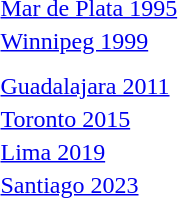<table>
<tr>
<td><a href='#'>Mar de Plata 1995</a></td>
<td></td>
<td></td>
<td></td>
</tr>
<tr>
<td><a href='#'>Winnipeg 1999</a></td>
<td></td>
<td></td>
<td></td>
</tr>
<tr>
<td></td>
<td></td>
<td></td>
<td></td>
</tr>
<tr>
<td></td>
<td></td>
<td></td>
<td></td>
</tr>
<tr>
<td><a href='#'>Guadalajara 2011</a></td>
<td></td>
<td></td>
<td></td>
</tr>
<tr>
<td><a href='#'>Toronto 2015</a></td>
<td></td>
<td></td>
<td></td>
</tr>
<tr>
<td><a href='#'>Lima 2019</a></td>
<td></td>
<td></td>
<td></td>
</tr>
<tr>
<td><a href='#'>Santiago 2023</a></td>
<td></td>
<td></td>
<td></td>
</tr>
</table>
